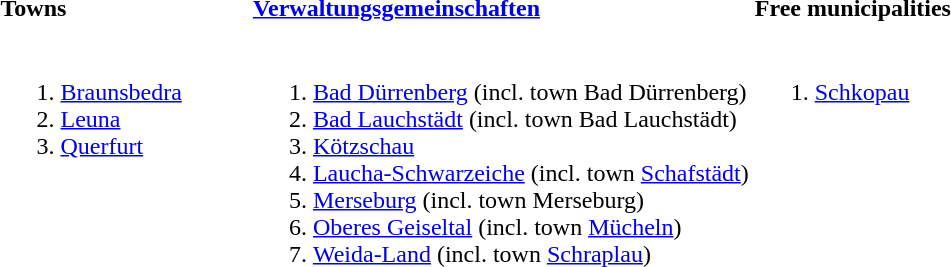<table>
<tr>
<th width=25% align=left>Towns</th>
<th width=50% align=left><a href='#'>Verwaltungsgemeinschaften</a></th>
<th width=25% align=left>Free municipalities</th>
</tr>
<tr valign=top>
<td><br><ol><li><a href='#'>Braunsbedra</a></li><li><a href='#'>Leuna</a></li><li><a href='#'>Querfurt</a></li></ol></td>
<td><br><ol><li><a href='#'>Bad Dürrenberg</a> (incl. town Bad Dürrenberg)</li><li><a href='#'>Bad Lauchstädt</a> (incl. town Bad Lauchstädt)</li><li><a href='#'>Kötzschau</a></li><li><a href='#'>Laucha-Schwarzeiche</a> (incl. town <a href='#'>Schafstädt</a>)</li><li><a href='#'>Merseburg</a> (incl. town Merseburg)</li><li><a href='#'>Oberes Geiseltal</a> (incl. town <a href='#'>Mücheln</a>)</li><li><a href='#'>Weida-Land</a> (incl. town <a href='#'>Schraplau</a>)</li></ol></td>
<td><br><ol><li><a href='#'>Schkopau</a></li></ol></td>
</tr>
</table>
